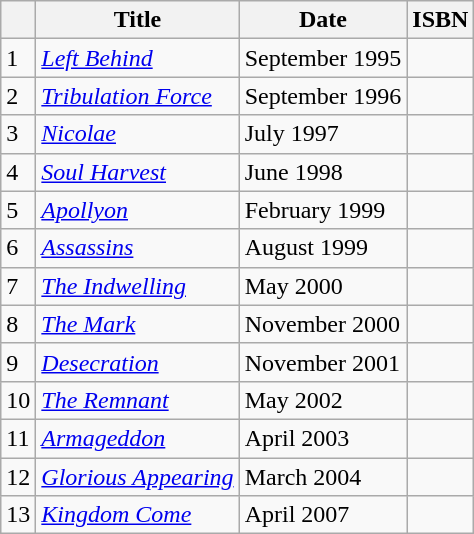<table class="wikitable">
<tr>
<th></th>
<th>Title</th>
<th>Date</th>
<th>ISBN</th>
</tr>
<tr>
<td>1</td>
<td><em><a href='#'>Left Behind</a></em></td>
<td>September 1995</td>
<td></td>
</tr>
<tr>
<td>2</td>
<td><em><a href='#'>Tribulation Force</a></em></td>
<td>September 1996</td>
<td></td>
</tr>
<tr>
<td>3</td>
<td><em><a href='#'>Nicolae</a></em></td>
<td>July 1997</td>
<td></td>
</tr>
<tr>
<td>4</td>
<td><em><a href='#'>Soul Harvest</a></em></td>
<td>June 1998</td>
<td></td>
</tr>
<tr>
<td>5</td>
<td><em><a href='#'>Apollyon</a></em></td>
<td>February 1999</td>
<td></td>
</tr>
<tr>
<td>6</td>
<td><em><a href='#'>Assassins</a></em></td>
<td>August 1999</td>
<td></td>
</tr>
<tr>
<td>7</td>
<td><em><a href='#'>The Indwelling</a></em></td>
<td>May 2000</td>
<td></td>
</tr>
<tr>
<td>8</td>
<td><em><a href='#'>The Mark</a></em></td>
<td>November 2000</td>
<td></td>
</tr>
<tr>
<td>9</td>
<td><em><a href='#'>Desecration</a></em></td>
<td>November 2001</td>
<td></td>
</tr>
<tr>
<td>10</td>
<td><em><a href='#'>The Remnant</a></em></td>
<td>May 2002</td>
<td></td>
</tr>
<tr>
<td>11</td>
<td><em><a href='#'>Armageddon</a></em></td>
<td>April 2003</td>
<td></td>
</tr>
<tr>
<td>12</td>
<td><em><a href='#'>Glorious Appearing</a></em></td>
<td>March 2004</td>
<td></td>
</tr>
<tr>
<td>13</td>
<td><em><a href='#'>Kingdom Come</a></em></td>
<td>April 2007</td>
<td></td>
</tr>
</table>
